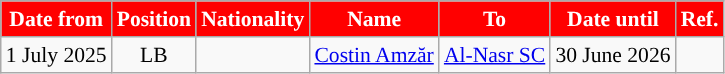<table class="wikitable"  style="text-align:center; font-size:90%; ">
<tr>
<th style="background:red;color:white;">Date from</th>
<th style="background:red;color:white;">Position</th>
<th style="background:red;color:white;">Nationality</th>
<th style="background:red;color:white;">Name</th>
<th style="background:red;color:white;">To</th>
<th style="background:red;color:white;">Date until</th>
<th style="background:red;color:white;">Ref.</th>
</tr>
<tr>
<td>1 July 2025</td>
<td>LB</td>
<td></td>
<td><a href='#'>Costin Amzăr</a></td>
<td> <a href='#'>Al-Nasr SC</a></td>
<td>30 June 2026</td>
<td></td>
</tr>
</table>
